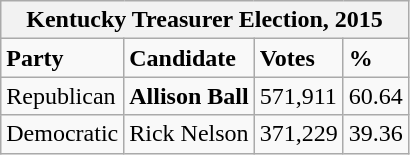<table class="wikitable">
<tr>
<th colspan="4">Kentucky Treasurer Election, 2015</th>
</tr>
<tr>
<td><strong>Party</strong></td>
<td><strong>Candidate</strong></td>
<td><strong>Votes</strong></td>
<td><strong>%</strong></td>
</tr>
<tr>
<td>Republican</td>
<td><strong>Allison Ball</strong></td>
<td>571,911</td>
<td>60.64</td>
</tr>
<tr>
<td>Democratic</td>
<td>Rick Nelson</td>
<td>371,229</td>
<td>39.36</td>
</tr>
</table>
